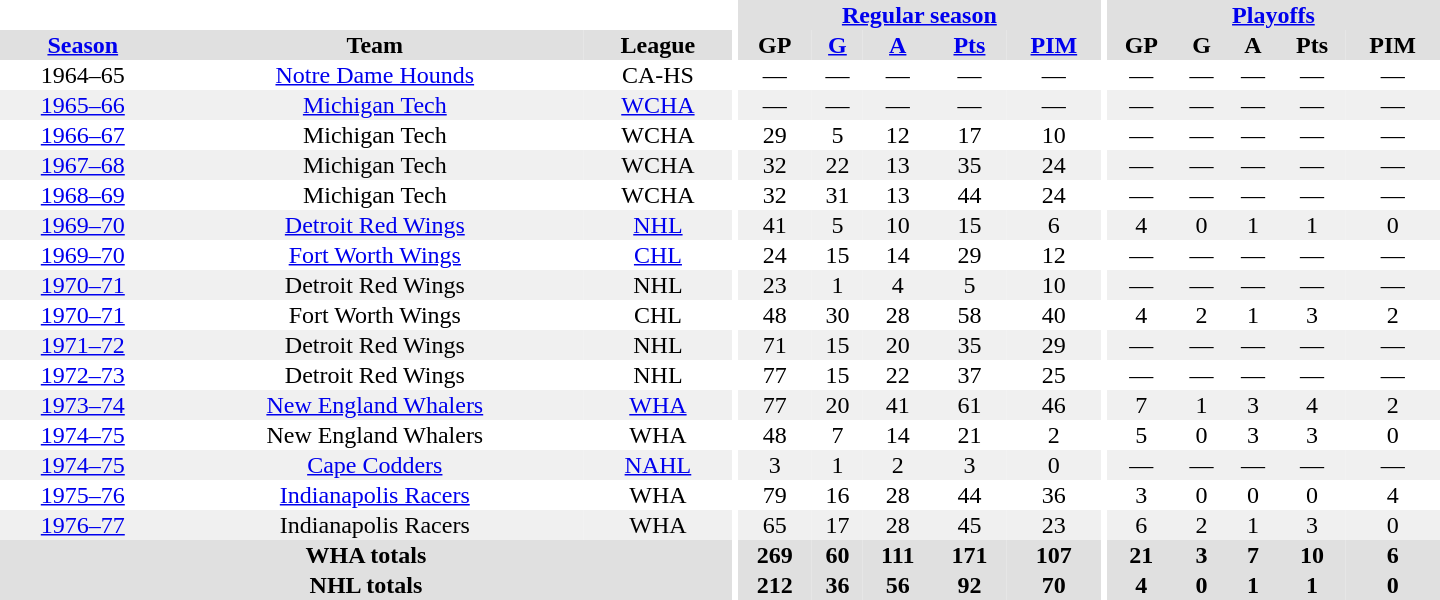<table border="0" cellpadding="1" cellspacing="0" style="text-align:center; width:60em">
<tr bgcolor="#e0e0e0">
<th colspan="3" bgcolor="#ffffff"></th>
<th rowspan="100" bgcolor="#ffffff"></th>
<th colspan="5"><a href='#'>Regular season</a></th>
<th rowspan="100" bgcolor="#ffffff"></th>
<th colspan="5"><a href='#'>Playoffs</a></th>
</tr>
<tr bgcolor="#e0e0e0">
<th><a href='#'>Season</a></th>
<th>Team</th>
<th>League</th>
<th>GP</th>
<th><a href='#'>G</a></th>
<th><a href='#'>A</a></th>
<th><a href='#'>Pts</a></th>
<th><a href='#'>PIM</a></th>
<th>GP</th>
<th>G</th>
<th>A</th>
<th>Pts</th>
<th>PIM</th>
</tr>
<tr>
<td>1964–65</td>
<td><a href='#'>Notre Dame Hounds</a></td>
<td>CA-HS</td>
<td>—</td>
<td>—</td>
<td>—</td>
<td>—</td>
<td>—</td>
<td>—</td>
<td>—</td>
<td>—</td>
<td>—</td>
<td>—</td>
</tr>
<tr bgcolor="#f0f0f0">
<td><a href='#'>1965–66</a></td>
<td><a href='#'>Michigan Tech</a></td>
<td><a href='#'>WCHA</a></td>
<td>—</td>
<td>—</td>
<td>—</td>
<td>—</td>
<td>—</td>
<td>—</td>
<td>—</td>
<td>—</td>
<td>—</td>
<td>—</td>
</tr>
<tr>
<td><a href='#'>1966–67</a></td>
<td>Michigan Tech</td>
<td>WCHA</td>
<td>29</td>
<td>5</td>
<td>12</td>
<td>17</td>
<td>10</td>
<td>—</td>
<td>—</td>
<td>—</td>
<td>—</td>
<td>—</td>
</tr>
<tr bgcolor="#f0f0f0">
<td><a href='#'>1967–68</a></td>
<td>Michigan Tech</td>
<td>WCHA</td>
<td>32</td>
<td>22</td>
<td>13</td>
<td>35</td>
<td>24</td>
<td>—</td>
<td>—</td>
<td>—</td>
<td>—</td>
<td>—</td>
</tr>
<tr>
<td><a href='#'>1968–69</a></td>
<td>Michigan Tech</td>
<td>WCHA</td>
<td>32</td>
<td>31</td>
<td>13</td>
<td>44</td>
<td>24</td>
<td>—</td>
<td>—</td>
<td>—</td>
<td>—</td>
<td>—</td>
</tr>
<tr bgcolor="#f0f0f0">
<td><a href='#'>1969–70</a></td>
<td><a href='#'>Detroit Red Wings</a></td>
<td><a href='#'>NHL</a></td>
<td>41</td>
<td>5</td>
<td>10</td>
<td>15</td>
<td>6</td>
<td>4</td>
<td>0</td>
<td>1</td>
<td>1</td>
<td>0</td>
</tr>
<tr>
<td><a href='#'>1969–70</a></td>
<td><a href='#'>Fort Worth Wings</a></td>
<td><a href='#'>CHL</a></td>
<td>24</td>
<td>15</td>
<td>14</td>
<td>29</td>
<td>12</td>
<td>—</td>
<td>—</td>
<td>—</td>
<td>—</td>
<td>—</td>
</tr>
<tr bgcolor="#f0f0f0">
<td><a href='#'>1970–71</a></td>
<td>Detroit Red Wings</td>
<td>NHL</td>
<td>23</td>
<td>1</td>
<td>4</td>
<td>5</td>
<td>10</td>
<td>—</td>
<td>—</td>
<td>—</td>
<td>—</td>
<td>—</td>
</tr>
<tr>
<td><a href='#'>1970–71</a></td>
<td>Fort Worth Wings</td>
<td>CHL</td>
<td>48</td>
<td>30</td>
<td>28</td>
<td>58</td>
<td>40</td>
<td>4</td>
<td>2</td>
<td>1</td>
<td>3</td>
<td>2</td>
</tr>
<tr bgcolor="#f0f0f0">
<td><a href='#'>1971–72</a></td>
<td>Detroit Red Wings</td>
<td>NHL</td>
<td>71</td>
<td>15</td>
<td>20</td>
<td>35</td>
<td>29</td>
<td>—</td>
<td>—</td>
<td>—</td>
<td>—</td>
<td>—</td>
</tr>
<tr>
<td><a href='#'>1972–73</a></td>
<td>Detroit Red Wings</td>
<td>NHL</td>
<td>77</td>
<td>15</td>
<td>22</td>
<td>37</td>
<td>25</td>
<td>—</td>
<td>—</td>
<td>—</td>
<td>—</td>
<td>—</td>
</tr>
<tr bgcolor="#f0f0f0">
<td><a href='#'>1973–74</a></td>
<td><a href='#'>New England Whalers</a></td>
<td><a href='#'>WHA</a></td>
<td>77</td>
<td>20</td>
<td>41</td>
<td>61</td>
<td>46</td>
<td>7</td>
<td>1</td>
<td>3</td>
<td>4</td>
<td>2</td>
</tr>
<tr>
<td><a href='#'>1974–75</a></td>
<td>New England Whalers</td>
<td>WHA</td>
<td>48</td>
<td>7</td>
<td>14</td>
<td>21</td>
<td>2</td>
<td>5</td>
<td>0</td>
<td>3</td>
<td>3</td>
<td>0</td>
</tr>
<tr bgcolor="#f0f0f0">
<td><a href='#'>1974–75</a></td>
<td><a href='#'>Cape Codders</a></td>
<td><a href='#'>NAHL</a></td>
<td>3</td>
<td>1</td>
<td>2</td>
<td>3</td>
<td>0</td>
<td>—</td>
<td>—</td>
<td>—</td>
<td>—</td>
<td>—</td>
</tr>
<tr>
<td><a href='#'>1975–76</a></td>
<td><a href='#'>Indianapolis Racers</a></td>
<td>WHA</td>
<td>79</td>
<td>16</td>
<td>28</td>
<td>44</td>
<td>36</td>
<td>3</td>
<td>0</td>
<td>0</td>
<td>0</td>
<td>4</td>
</tr>
<tr bgcolor="#f0f0f0">
<td><a href='#'>1976–77</a></td>
<td>Indianapolis Racers</td>
<td>WHA</td>
<td>65</td>
<td>17</td>
<td>28</td>
<td>45</td>
<td>23</td>
<td>6</td>
<td>2</td>
<td>1</td>
<td>3</td>
<td>0</td>
</tr>
<tr bgcolor="#e0e0e0">
<th colspan="3">WHA totals</th>
<th>269</th>
<th>60</th>
<th>111</th>
<th>171</th>
<th>107</th>
<th>21</th>
<th>3</th>
<th>7</th>
<th>10</th>
<th>6</th>
</tr>
<tr bgcolor="#e0e0e0">
<th colspan="3">NHL totals</th>
<th>212</th>
<th>36</th>
<th>56</th>
<th>92</th>
<th>70</th>
<th>4</th>
<th>0</th>
<th>1</th>
<th>1</th>
<th>0</th>
</tr>
</table>
